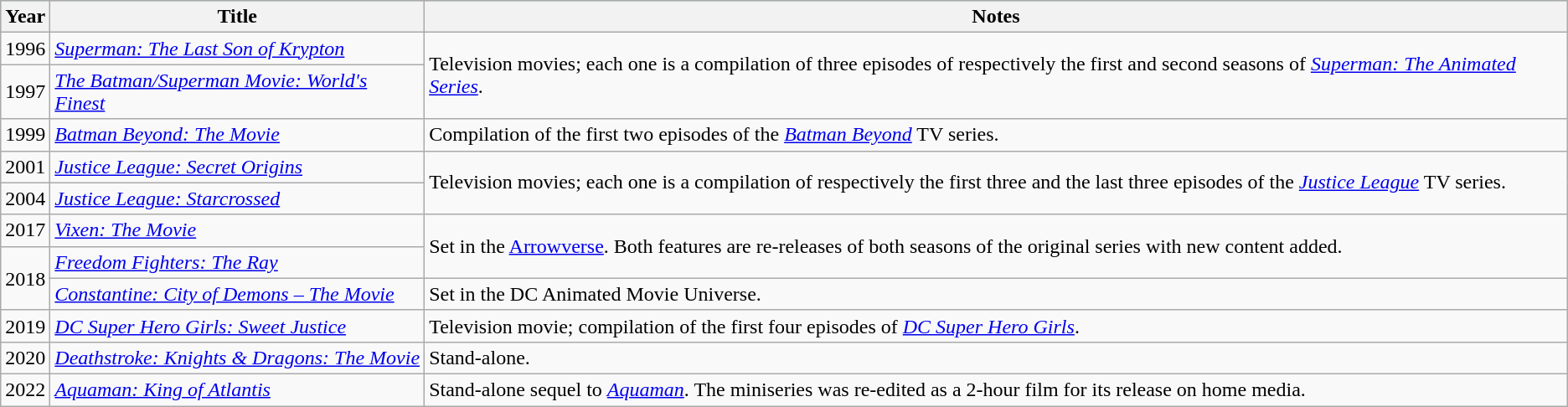<table class="wikitable sortable">
<tr style="background:#b0c4de;">
<th>Year</th>
<th>Title</th>
<th>Notes</th>
</tr>
<tr>
<td>1996</td>
<td><em><a href='#'>Superman: The Last Son of Krypton</a></em></td>
<td rowspan="2">Television movies; each one is a compilation of three episodes of respectively the first and second seasons of <em><a href='#'>Superman: The Animated Series</a></em>.</td>
</tr>
<tr>
<td>1997</td>
<td><em><a href='#'>The Batman/Superman Movie: World's Finest</a></em></td>
</tr>
<tr>
<td>1999</td>
<td><em><a href='#'>Batman Beyond: The Movie</a></em></td>
<td>Compilation of the first two episodes of the <em><a href='#'>Batman Beyond</a></em> TV series.</td>
</tr>
<tr>
<td>2001</td>
<td><em><a href='#'>Justice League: Secret Origins</a></em></td>
<td rowspan="2">Television movies; each one is a compilation of respectively the first three and the last three episodes of the <em><a href='#'>Justice League</a></em> TV series.</td>
</tr>
<tr>
<td>2004</td>
<td><em><a href='#'>Justice League: Starcrossed</a></em></td>
</tr>
<tr>
<td>2017</td>
<td><em><a href='#'>Vixen: The Movie</a></em></td>
<td rowspan="2">Set in the <a href='#'>Arrowverse</a>. Both features are re-releases of both seasons of the original series with new content added.</td>
</tr>
<tr>
<td rowspan="2">2018</td>
<td><em><a href='#'>Freedom Fighters: The Ray</a></em></td>
</tr>
<tr>
<td><em><a href='#'>Constantine: City of Demons – The Movie</a></em></td>
<td>Set in the DC Animated Movie Universe.</td>
</tr>
<tr>
<td>2019</td>
<td><em><a href='#'>DC Super Hero Girls: Sweet Justice</a></em></td>
<td>Television movie; compilation of the first four episodes of <a href='#'><em>DC Super Hero Girls</em></a>.</td>
</tr>
<tr>
<td>2020</td>
<td><em><a href='#'>Deathstroke: Knights & Dragons: The Movie</a></em></td>
<td>Stand-alone.</td>
</tr>
<tr>
<td>2022</td>
<td><em><a href='#'>Aquaman: King of Atlantis</a></em></td>
<td>Stand-alone sequel to <em><a href='#'>Aquaman</a></em>. The miniseries was re-edited as a 2-hour film for its release on home media.</td>
</tr>
</table>
